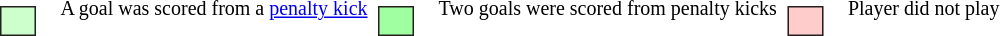<table style="font-size: smaller;">
<tr>
<td><br><table style="padding:0em .6em; height:1.5em; background:#ccffcc; border:solid 1px #242020; width: 1.5em; margin:.25em .9em .25em .25em;" valign="top">
<tr>
<td></td>
</tr>
</table>
</td>
<td>A goal was scored from a <a href='#'>penalty kick</a></td>
<td><br><table style="padding:0 .6em; height:1.5em; background:#a0ffa0; border:solid 1px #242020; width:1.5em; margin:.25em .9em .25em .25em; vertical-align:top;">
<tr>
<td></td>
</tr>
</table>
</td>
<td>Two goals were scored from penalty kicks</td>
<td><br><table style="padding:0 .6em; height:1.5em; background:#fcc; border:solid 1px #242020; width:1.5em; margin:.25em .9em .25em .25em; vertical-align:top;">
<tr>
<td></td>
</tr>
</table>
</td>
<td>Player did not play</td>
</tr>
</table>
